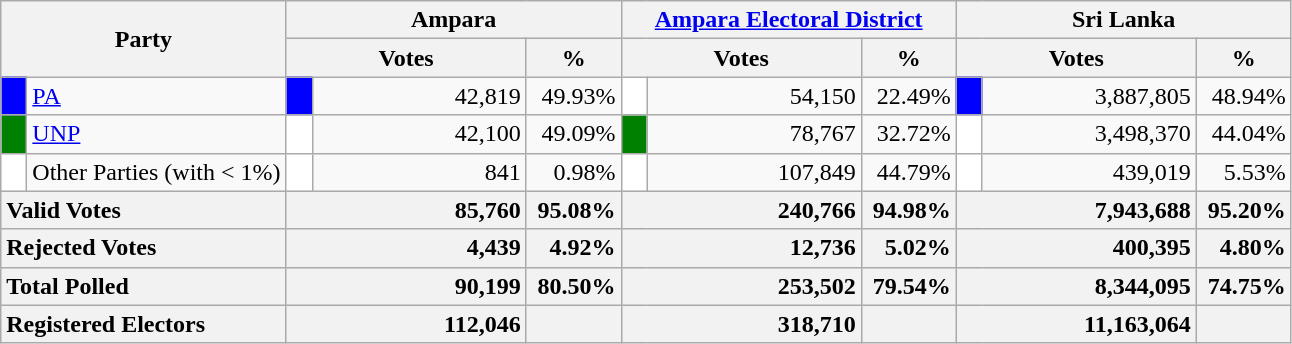<table class="wikitable">
<tr>
<th colspan="2" width="144px"rowspan="2">Party</th>
<th colspan="3" width="216px">Ampara</th>
<th colspan="3" width="216px"><a href='#'>Ampara Electoral District</a></th>
<th colspan="3" width="216px">Sri Lanka</th>
</tr>
<tr>
<th colspan="2" width="144px">Votes</th>
<th>%</th>
<th colspan="2" width="144px">Votes</th>
<th>%</th>
<th colspan="2" width="144px">Votes</th>
<th>%</th>
</tr>
<tr>
<td style="background-color:blue;" width="10px"></td>
<td style="text-align:left;"><a href='#'>PA</a></td>
<td style="background-color:blue;" width="10px"></td>
<td style="text-align:right;">42,819</td>
<td style="text-align:right;">49.93%</td>
<td style="background-color:white;" width="10px"></td>
<td style="text-align:right;">54,150</td>
<td style="text-align:right;">22.49%</td>
<td style="background-color:blue;" width="10px"></td>
<td style="text-align:right;">3,887,805</td>
<td style="text-align:right;">48.94%</td>
</tr>
<tr>
<td style="background-color:green;" width="10px"></td>
<td style="text-align:left;"><a href='#'>UNP</a></td>
<td style="background-color:white;" width="10px"></td>
<td style="text-align:right;">42,100</td>
<td style="text-align:right;">49.09%</td>
<td style="background-color:green;" width="10px"></td>
<td style="text-align:right;">78,767</td>
<td style="text-align:right;">32.72%</td>
<td style="background-color:white;" width="10px"></td>
<td style="text-align:right;">3,498,370</td>
<td style="text-align:right;">44.04%</td>
</tr>
<tr>
<td style="background-color:white;" width="10px"></td>
<td style="text-align:left;">Other Parties (with < 1%)</td>
<td style="background-color:white;" width="10px"></td>
<td style="text-align:right;">841</td>
<td style="text-align:right;">0.98%</td>
<td style="background-color:white;" width="10px"></td>
<td style="text-align:right;">107,849</td>
<td style="text-align:right;">44.79%</td>
<td style="background-color:white;" width="10px"></td>
<td style="text-align:right;">439,019</td>
<td style="text-align:right;">5.53%</td>
</tr>
<tr>
<th colspan="2" width="144px"style="text-align:left;">Valid Votes</th>
<th style="text-align:right;"colspan="2" width="144px">85,760</th>
<th style="text-align:right;">95.08%</th>
<th style="text-align:right;"colspan="2" width="144px">240,766</th>
<th style="text-align:right;">94.98%</th>
<th style="text-align:right;"colspan="2" width="144px">7,943,688</th>
<th style="text-align:right;">95.20%</th>
</tr>
<tr>
<th colspan="2" width="144px"style="text-align:left;">Rejected Votes</th>
<th style="text-align:right;"colspan="2" width="144px">4,439</th>
<th style="text-align:right;">4.92%</th>
<th style="text-align:right;"colspan="2" width="144px">12,736</th>
<th style="text-align:right;">5.02%</th>
<th style="text-align:right;"colspan="2" width="144px">400,395</th>
<th style="text-align:right;">4.80%</th>
</tr>
<tr>
<th colspan="2" width="144px"style="text-align:left;">Total Polled</th>
<th style="text-align:right;"colspan="2" width="144px">90,199</th>
<th style="text-align:right;">80.50%</th>
<th style="text-align:right;"colspan="2" width="144px">253,502</th>
<th style="text-align:right;">79.54%</th>
<th style="text-align:right;"colspan="2" width="144px">8,344,095</th>
<th style="text-align:right;">74.75%</th>
</tr>
<tr>
<th colspan="2" width="144px"style="text-align:left;">Registered Electors</th>
<th style="text-align:right;"colspan="2" width="144px">112,046</th>
<th></th>
<th style="text-align:right;"colspan="2" width="144px">318,710</th>
<th></th>
<th style="text-align:right;"colspan="2" width="144px">11,163,064</th>
<th></th>
</tr>
</table>
